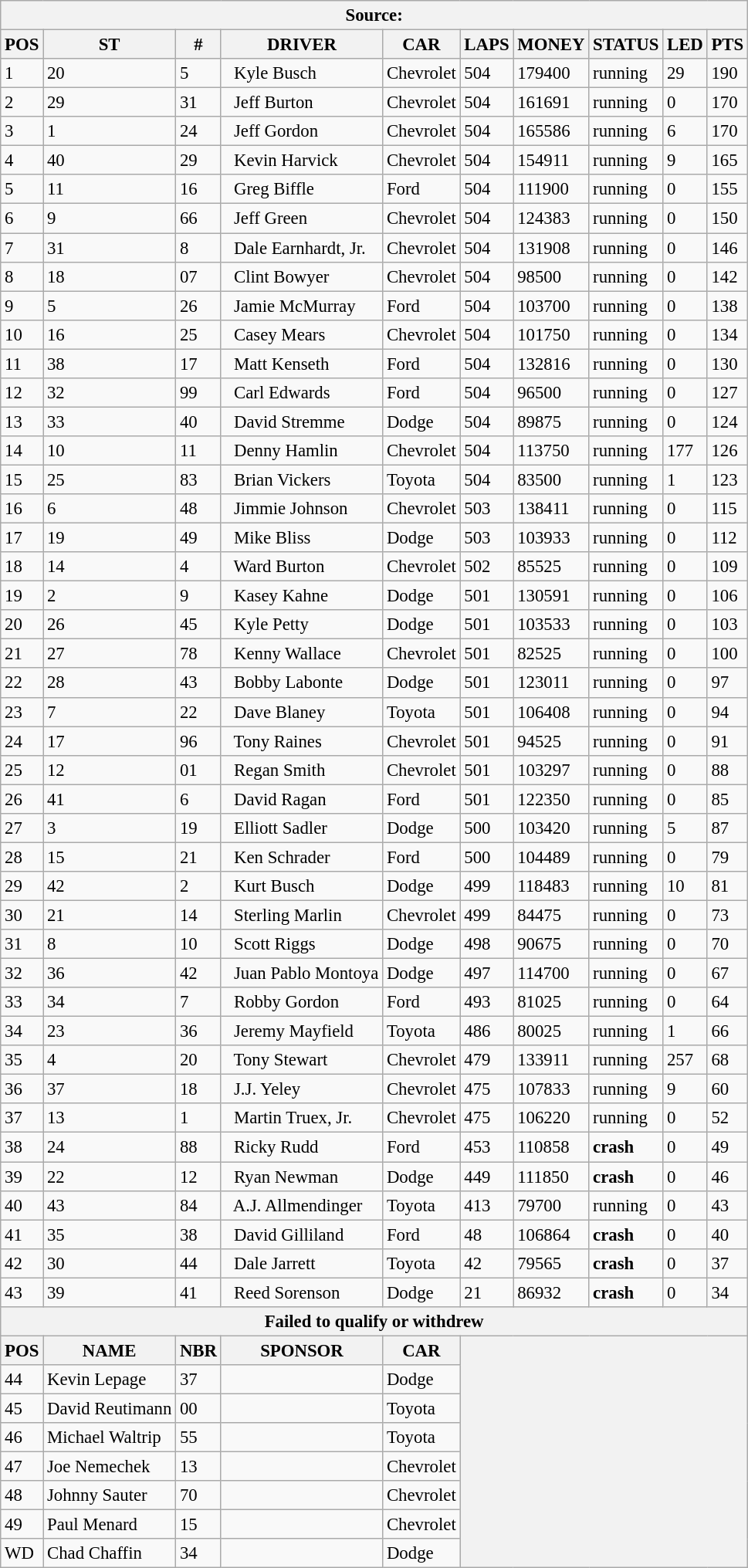<table class="wikitable" style="font-size: 95%;">
<tr>
<th colspan="10">Source:</th>
</tr>
<tr>
<th>POS</th>
<th>ST</th>
<th>#</th>
<th>DRIVER</th>
<th>CAR</th>
<th>LAPS</th>
<th>MONEY</th>
<th>STATUS</th>
<th>LED</th>
<th>PTS</th>
</tr>
<tr>
<td>1</td>
<td>20</td>
<td>5</td>
<td>  Kyle Busch</td>
<td>Chevrolet</td>
<td>504</td>
<td>179400</td>
<td>running</td>
<td>29</td>
<td>190</td>
</tr>
<tr>
<td>2</td>
<td>29</td>
<td>31</td>
<td>  Jeff Burton</td>
<td>Chevrolet</td>
<td>504</td>
<td>161691</td>
<td>running</td>
<td>0</td>
<td>170</td>
</tr>
<tr>
<td>3</td>
<td>1</td>
<td>24</td>
<td>  Jeff Gordon</td>
<td>Chevrolet</td>
<td>504</td>
<td>165586</td>
<td>running</td>
<td>6</td>
<td>170</td>
</tr>
<tr>
<td>4</td>
<td>40</td>
<td>29</td>
<td>  Kevin Harvick</td>
<td>Chevrolet</td>
<td>504</td>
<td>154911</td>
<td>running</td>
<td>9</td>
<td>165</td>
</tr>
<tr>
<td>5</td>
<td>11</td>
<td>16</td>
<td>  Greg Biffle</td>
<td>Ford</td>
<td>504</td>
<td>111900</td>
<td>running</td>
<td>0</td>
<td>155</td>
</tr>
<tr>
<td>6</td>
<td>9</td>
<td>66</td>
<td>  Jeff Green</td>
<td>Chevrolet</td>
<td>504</td>
<td>124383</td>
<td>running</td>
<td>0</td>
<td>150</td>
</tr>
<tr>
<td>7</td>
<td>31</td>
<td>8</td>
<td>  Dale Earnhardt, Jr.</td>
<td>Chevrolet</td>
<td>504</td>
<td>131908</td>
<td>running</td>
<td>0</td>
<td>146</td>
</tr>
<tr>
<td>8</td>
<td>18</td>
<td>07</td>
<td>  Clint Bowyer</td>
<td>Chevrolet</td>
<td>504</td>
<td>98500</td>
<td>running</td>
<td>0</td>
<td>142</td>
</tr>
<tr>
<td>9</td>
<td>5</td>
<td>26</td>
<td>  Jamie McMurray</td>
<td>Ford</td>
<td>504</td>
<td>103700</td>
<td>running</td>
<td>0</td>
<td>138</td>
</tr>
<tr>
<td>10</td>
<td>16</td>
<td>25</td>
<td>  Casey Mears</td>
<td>Chevrolet</td>
<td>504</td>
<td>101750</td>
<td>running</td>
<td>0</td>
<td>134</td>
</tr>
<tr>
<td>11</td>
<td>38</td>
<td>17</td>
<td>  Matt Kenseth</td>
<td>Ford</td>
<td>504</td>
<td>132816</td>
<td>running</td>
<td>0</td>
<td>130</td>
</tr>
<tr>
<td>12</td>
<td>32</td>
<td>99</td>
<td>  Carl Edwards</td>
<td>Ford</td>
<td>504</td>
<td>96500</td>
<td>running</td>
<td>0</td>
<td>127</td>
</tr>
<tr>
<td>13</td>
<td>33</td>
<td>40</td>
<td>  David Stremme</td>
<td>Dodge</td>
<td>504</td>
<td>89875</td>
<td>running</td>
<td>0</td>
<td>124</td>
</tr>
<tr>
<td>14</td>
<td>10</td>
<td>11</td>
<td>  Denny Hamlin</td>
<td>Chevrolet</td>
<td>504</td>
<td>113750</td>
<td>running</td>
<td>177</td>
<td>126</td>
</tr>
<tr>
<td>15</td>
<td>25</td>
<td>83</td>
<td>  Brian Vickers</td>
<td>Toyota</td>
<td>504</td>
<td>83500</td>
<td>running</td>
<td>1</td>
<td>123</td>
</tr>
<tr>
<td>16</td>
<td>6</td>
<td>48</td>
<td>  Jimmie Johnson</td>
<td>Chevrolet</td>
<td>503</td>
<td>138411</td>
<td>running</td>
<td>0</td>
<td>115</td>
</tr>
<tr>
<td>17</td>
<td>19</td>
<td>49</td>
<td>  Mike Bliss</td>
<td>Dodge</td>
<td>503</td>
<td>103933</td>
<td>running</td>
<td>0</td>
<td>112</td>
</tr>
<tr>
<td>18</td>
<td>14</td>
<td>4</td>
<td>  Ward Burton</td>
<td>Chevrolet</td>
<td>502</td>
<td>85525</td>
<td>running</td>
<td>0</td>
<td>109</td>
</tr>
<tr>
<td>19</td>
<td>2</td>
<td>9</td>
<td>  Kasey Kahne</td>
<td>Dodge</td>
<td>501</td>
<td>130591</td>
<td>running</td>
<td>0</td>
<td>106</td>
</tr>
<tr>
<td>20</td>
<td>26</td>
<td>45</td>
<td>  Kyle Petty</td>
<td>Dodge</td>
<td>501</td>
<td>103533</td>
<td>running</td>
<td>0</td>
<td>103</td>
</tr>
<tr>
<td>21</td>
<td>27</td>
<td>78</td>
<td>  Kenny Wallace</td>
<td>Chevrolet</td>
<td>501</td>
<td>82525</td>
<td>running</td>
<td>0</td>
<td>100</td>
</tr>
<tr>
<td>22</td>
<td>28</td>
<td>43</td>
<td>  Bobby Labonte</td>
<td>Dodge</td>
<td>501</td>
<td>123011</td>
<td>running</td>
<td>0</td>
<td>97</td>
</tr>
<tr>
<td>23</td>
<td>7</td>
<td>22</td>
<td>  Dave Blaney</td>
<td>Toyota</td>
<td>501</td>
<td>106408</td>
<td>running</td>
<td>0</td>
<td>94</td>
</tr>
<tr>
<td>24</td>
<td>17</td>
<td>96</td>
<td>  Tony Raines</td>
<td>Chevrolet</td>
<td>501</td>
<td>94525</td>
<td>running</td>
<td>0</td>
<td>91</td>
</tr>
<tr>
<td>25</td>
<td>12</td>
<td>01</td>
<td>  Regan Smith</td>
<td>Chevrolet</td>
<td>501</td>
<td>103297</td>
<td>running</td>
<td>0</td>
<td>88</td>
</tr>
<tr>
<td>26</td>
<td>41</td>
<td>6</td>
<td>  David Ragan</td>
<td>Ford</td>
<td>501</td>
<td>122350</td>
<td>running</td>
<td>0</td>
<td>85</td>
</tr>
<tr>
<td>27</td>
<td>3</td>
<td>19</td>
<td>  Elliott Sadler</td>
<td>Dodge</td>
<td>500</td>
<td>103420</td>
<td>running</td>
<td>5</td>
<td>87</td>
</tr>
<tr>
<td>28</td>
<td>15</td>
<td>21</td>
<td>  Ken Schrader</td>
<td>Ford</td>
<td>500</td>
<td>104489</td>
<td>running</td>
<td>0</td>
<td>79</td>
</tr>
<tr>
<td>29</td>
<td>42</td>
<td>2</td>
<td>  Kurt Busch</td>
<td>Dodge</td>
<td>499</td>
<td>118483</td>
<td>running</td>
<td>10</td>
<td>81</td>
</tr>
<tr>
<td>30</td>
<td>21</td>
<td>14</td>
<td>  Sterling Marlin</td>
<td>Chevrolet</td>
<td>499</td>
<td>84475</td>
<td>running</td>
<td>0</td>
<td>73</td>
</tr>
<tr>
<td>31</td>
<td>8</td>
<td>10</td>
<td>  Scott Riggs</td>
<td>Dodge</td>
<td>498</td>
<td>90675</td>
<td>running</td>
<td>0</td>
<td>70</td>
</tr>
<tr>
<td>32</td>
<td>36</td>
<td>42</td>
<td>  Juan Pablo Montoya</td>
<td>Dodge</td>
<td>497</td>
<td>114700</td>
<td>running</td>
<td>0</td>
<td>67</td>
</tr>
<tr>
<td>33</td>
<td>34</td>
<td>7</td>
<td>  Robby Gordon</td>
<td>Ford</td>
<td>493</td>
<td>81025</td>
<td>running</td>
<td>0</td>
<td>64</td>
</tr>
<tr>
<td>34</td>
<td>23</td>
<td>36</td>
<td>  Jeremy Mayfield</td>
<td>Toyota</td>
<td>486</td>
<td>80025</td>
<td>running</td>
<td>1</td>
<td>66</td>
</tr>
<tr>
<td>35</td>
<td>4</td>
<td>20</td>
<td>  Tony Stewart</td>
<td>Chevrolet</td>
<td>479</td>
<td>133911</td>
<td>running</td>
<td>257</td>
<td>68</td>
</tr>
<tr>
<td>36</td>
<td>37</td>
<td>18</td>
<td>  J.J. Yeley</td>
<td>Chevrolet</td>
<td>475</td>
<td>107833</td>
<td>running</td>
<td>9</td>
<td>60</td>
</tr>
<tr>
<td>37</td>
<td>13</td>
<td>1</td>
<td>  Martin Truex, Jr.</td>
<td>Chevrolet</td>
<td>475</td>
<td>106220</td>
<td>running</td>
<td>0</td>
<td>52</td>
</tr>
<tr>
<td>38</td>
<td>24</td>
<td>88</td>
<td>  Ricky Rudd</td>
<td>Ford</td>
<td>453</td>
<td>110858</td>
<td><strong>crash</strong></td>
<td>0</td>
<td>49</td>
</tr>
<tr>
<td>39</td>
<td>22</td>
<td>12</td>
<td>  Ryan Newman</td>
<td>Dodge</td>
<td>449</td>
<td>111850</td>
<td><strong>crash</strong></td>
<td>0</td>
<td>46</td>
</tr>
<tr>
<td>40</td>
<td>43</td>
<td>84</td>
<td>  A.J. Allmendinger</td>
<td>Toyota</td>
<td>413</td>
<td>79700</td>
<td>running</td>
<td>0</td>
<td>43</td>
</tr>
<tr>
<td>41</td>
<td>35</td>
<td>38</td>
<td>  David Gilliland</td>
<td>Ford</td>
<td>48</td>
<td>106864</td>
<td><strong>crash</strong></td>
<td>0</td>
<td>40</td>
</tr>
<tr>
<td>42</td>
<td>30</td>
<td>44</td>
<td>  Dale Jarrett</td>
<td>Toyota</td>
<td>42</td>
<td>79565</td>
<td><strong>crash</strong></td>
<td>0</td>
<td>37</td>
</tr>
<tr>
<td>43</td>
<td>39</td>
<td>41</td>
<td>  Reed Sorenson</td>
<td>Dodge</td>
<td>21</td>
<td>86932</td>
<td><strong>crash</strong></td>
<td>0</td>
<td>34</td>
</tr>
<tr>
<th colspan="10">Failed to qualify or withdrew</th>
</tr>
<tr>
<th>POS</th>
<th>NAME</th>
<th>NBR</th>
<th>SPONSOR</th>
<th>CAR</th>
<th colspan="5" rowspan="8"></th>
</tr>
<tr>
<td>44</td>
<td>Kevin Lepage</td>
<td>37</td>
<td></td>
<td>Dodge</td>
</tr>
<tr>
<td>45</td>
<td>David Reutimann</td>
<td>00</td>
<td></td>
<td>Toyota</td>
</tr>
<tr>
<td>46</td>
<td>Michael Waltrip</td>
<td>55</td>
<td></td>
<td>Toyota</td>
</tr>
<tr>
<td>47</td>
<td>Joe Nemechek</td>
<td>13</td>
<td></td>
<td>Chevrolet</td>
</tr>
<tr>
<td>48</td>
<td>Johnny Sauter</td>
<td>70</td>
<td></td>
<td>Chevrolet</td>
</tr>
<tr>
<td>49</td>
<td>Paul Menard</td>
<td>15</td>
<td></td>
<td>Chevrolet</td>
</tr>
<tr>
<td>WD</td>
<td>Chad Chaffin</td>
<td>34</td>
<td></td>
<td>Dodge</td>
</tr>
</table>
